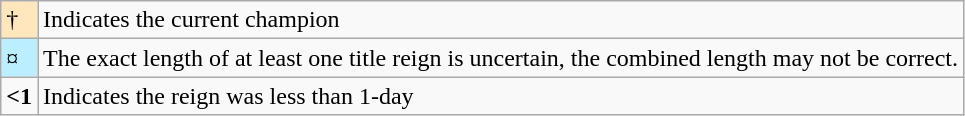<table class="wikitable">
<tr>
<td style="background-color:#ffe6bd">†</td>
<td>Indicates the current champion</td>
</tr>
<tr>
<td style="background-color:#bbeeff">¤</td>
<td>The exact length of at least one title reign is uncertain, the combined length may not be correct.</td>
</tr>
<tr>
<td><strong><1</strong></td>
<td>Indicates the reign was less than 1-day</td>
</tr>
</table>
